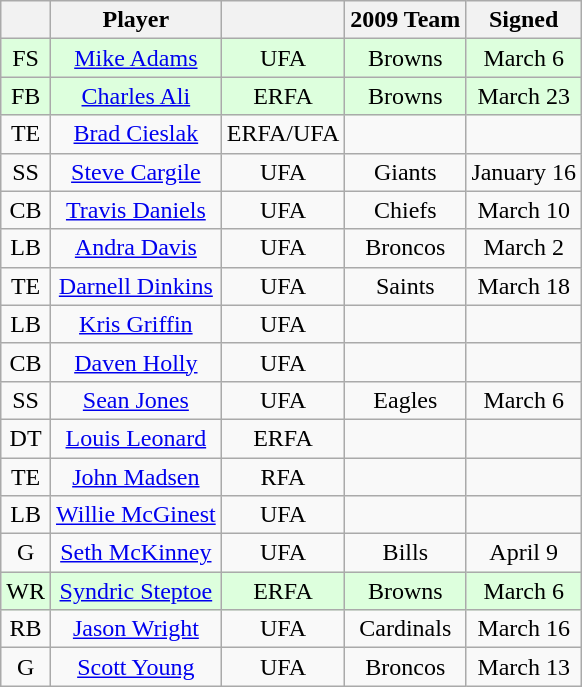<table class="wikitable" style="text-align:center">
<tr>
<th></th>
<th>Player</th>
<th></th>
<th>2009 Team</th>
<th>Signed</th>
</tr>
<tr style="background:#dfd;">
<td>FS</td>
<td><a href='#'>Mike Adams</a></td>
<td>UFA</td>
<td>Browns</td>
<td>March 6</td>
</tr>
<tr style="background:#dfd;">
<td>FB</td>
<td><a href='#'>Charles Ali</a></td>
<td>ERFA</td>
<td>Browns</td>
<td>March 23</td>
</tr>
<tr>
<td>TE</td>
<td><a href='#'>Brad Cieslak</a></td>
<td>ERFA/UFA</td>
<td></td>
<td></td>
</tr>
<tr>
<td>SS</td>
<td><a href='#'>Steve Cargile</a></td>
<td>UFA</td>
<td>Giants</td>
<td>January 16</td>
</tr>
<tr>
<td>CB</td>
<td><a href='#'>Travis Daniels</a></td>
<td>UFA</td>
<td>Chiefs</td>
<td>March 10</td>
</tr>
<tr>
<td>LB</td>
<td><a href='#'>Andra Davis</a></td>
<td>UFA</td>
<td>Broncos</td>
<td>March 2</td>
</tr>
<tr>
<td>TE</td>
<td><a href='#'>Darnell Dinkins</a></td>
<td>UFA</td>
<td>Saints</td>
<td>March 18</td>
</tr>
<tr>
<td>LB</td>
<td><a href='#'>Kris Griffin</a></td>
<td>UFA</td>
<td></td>
<td></td>
</tr>
<tr>
<td>CB</td>
<td><a href='#'>Daven Holly</a></td>
<td>UFA</td>
<td></td>
<td></td>
</tr>
<tr>
<td>SS</td>
<td><a href='#'>Sean Jones</a></td>
<td>UFA</td>
<td>Eagles</td>
<td>March 6</td>
</tr>
<tr>
<td>DT</td>
<td><a href='#'>Louis Leonard</a></td>
<td>ERFA</td>
<td></td>
<td></td>
</tr>
<tr>
<td>TE</td>
<td><a href='#'>John Madsen</a></td>
<td>RFA</td>
<td></td>
<td></td>
</tr>
<tr>
<td>LB</td>
<td><a href='#'>Willie McGinest</a></td>
<td>UFA</td>
<td></td>
<td></td>
</tr>
<tr>
<td>G</td>
<td><a href='#'>Seth McKinney</a></td>
<td>UFA</td>
<td>Bills</td>
<td>April 9</td>
</tr>
<tr style="background:#dfd;">
<td>WR</td>
<td><a href='#'>Syndric Steptoe</a></td>
<td>ERFA</td>
<td>Browns</td>
<td>March 6</td>
</tr>
<tr>
<td>RB</td>
<td><a href='#'>Jason Wright</a></td>
<td>UFA</td>
<td>Cardinals</td>
<td>March 16</td>
</tr>
<tr>
<td>G</td>
<td><a href='#'>Scott Young</a></td>
<td>UFA</td>
<td>Broncos</td>
<td>March 13</td>
</tr>
</table>
